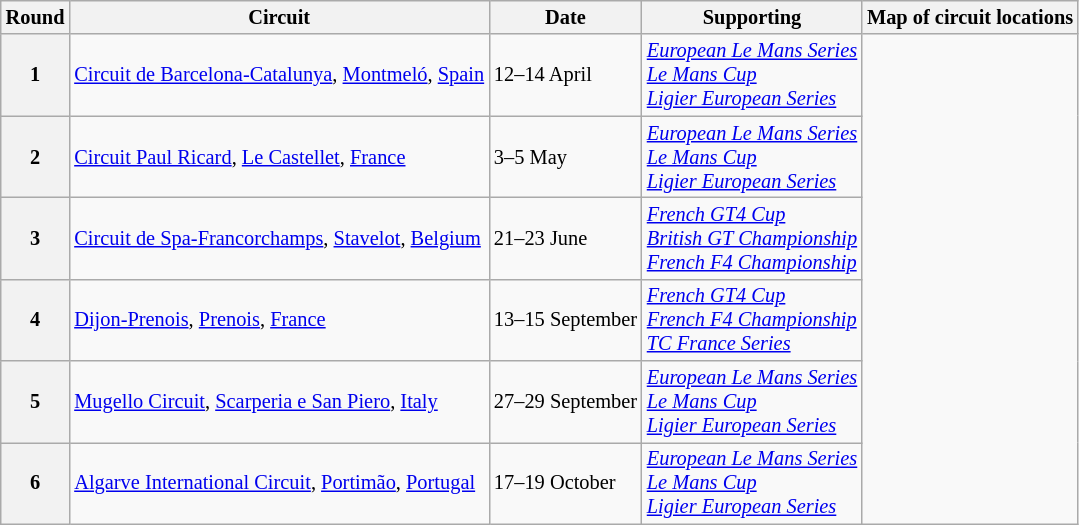<table class="wikitable" style="font-size: 85%;">
<tr>
<th>Round</th>
<th>Circuit</th>
<th>Date</th>
<th>Supporting</th>
<th>Map of circuit locations</th>
</tr>
<tr>
<th>1</th>
<td> <a href='#'>Circuit de Barcelona-Catalunya</a>, <a href='#'>Montmeló</a>, <a href='#'>Spain</a></td>
<td>12–14 April</td>
<td><em><a href='#'>European Le Mans Series</a><br><a href='#'>Le Mans Cup</a><br><a href='#'>Ligier European Series</a></em></td>
<td rowspan="6"></td>
</tr>
<tr>
<th>2</th>
<td> <a href='#'>Circuit Paul Ricard</a>, <a href='#'>Le Castellet</a>, <a href='#'>France</a></td>
<td>3–5 May</td>
<td><em><a href='#'>European Le Mans Series</a><br><a href='#'>Le Mans Cup</a><br><a href='#'>Ligier European Series</a></em></td>
</tr>
<tr>
<th>3</th>
<td> <a href='#'>Circuit de Spa-Francorchamps</a>, <a href='#'>Stavelot</a>, <a href='#'>Belgium</a></td>
<td>21–23 June</td>
<td><em><a href='#'>French GT4 Cup</a><br><a href='#'>British GT Championship</a><br><a href='#'>French F4 Championship</a></em></td>
</tr>
<tr>
<th>4</th>
<td> <a href='#'>Dijon-Prenois</a>, <a href='#'>Prenois</a>, <a href='#'>France</a></td>
<td>13–15 September</td>
<td><em><a href='#'>French GT4 Cup</a><br><a href='#'>French F4 Championship</a><br><a href='#'>TC France Series</a></em></td>
</tr>
<tr>
<th>5</th>
<td> <a href='#'>Mugello Circuit</a>, <a href='#'>Scarperia e San Piero</a>, <a href='#'>Italy</a></td>
<td>27–29 September</td>
<td><em><a href='#'>European Le Mans Series</a><br><a href='#'>Le Mans Cup</a><br><a href='#'>Ligier European Series</a></em></td>
</tr>
<tr>
<th>6</th>
<td> <a href='#'>Algarve International Circuit</a>, <a href='#'>Portimão</a>, <a href='#'>Portugal</a></td>
<td>17–19 October</td>
<td><em><a href='#'>European Le Mans Series</a><br><a href='#'>Le Mans Cup</a><br><a href='#'>Ligier European Series</a></em></td>
</tr>
</table>
